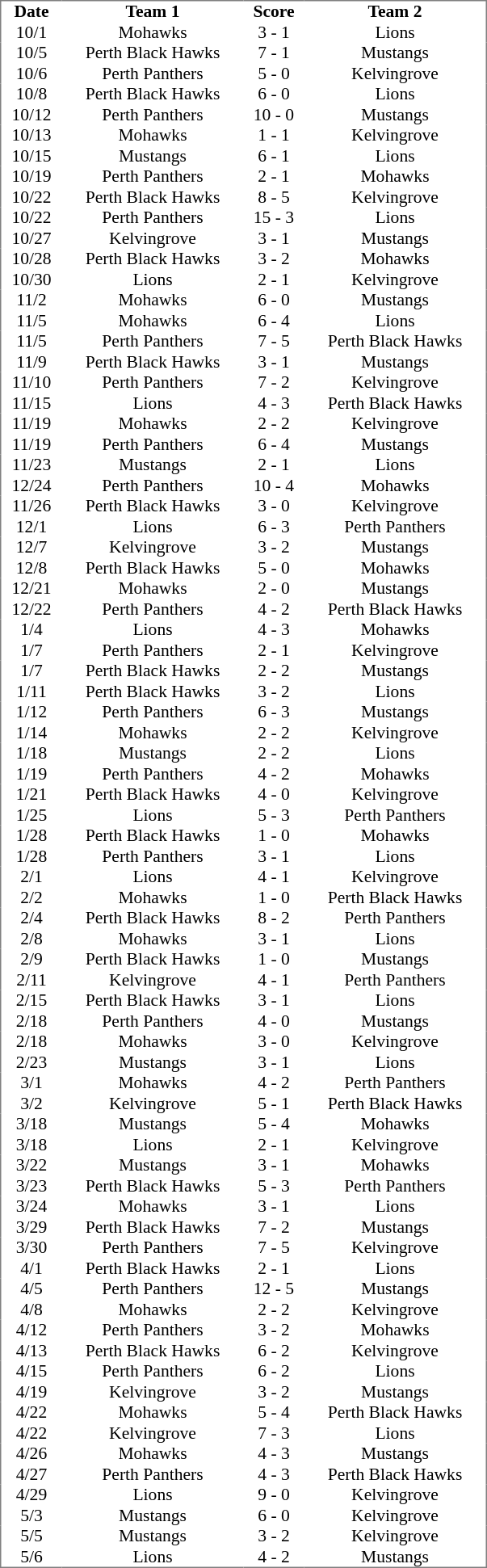<table cellpadding="0" cellspacing="0" border="0" style="font-size: 90%; text-align: center; border: gray solid 1px; border-collapse: collapse;">
<tr>
<th width="50">Date</th>
<th width="150">Team 1</th>
<th width="50">Score</th>
<th width="150">Team 2</th>
</tr>
<tr>
<td>10/1</td>
<td>Mohawks</td>
<td>3 - 1</td>
<td>Lions</td>
</tr>
<tr>
<td>10/5</td>
<td>Perth Black Hawks</td>
<td>7 - 1</td>
<td>Mustangs</td>
</tr>
<tr>
<td>10/6</td>
<td>Perth Panthers</td>
<td>5 - 0</td>
<td>Kelvingrove</td>
</tr>
<tr>
<td>10/8</td>
<td>Perth Black Hawks</td>
<td>6 - 0</td>
<td>Lions</td>
</tr>
<tr>
<td>10/12</td>
<td>Perth Panthers</td>
<td>10 - 0</td>
<td>Mustangs</td>
</tr>
<tr>
<td>10/13</td>
<td>Mohawks</td>
<td>1 - 1</td>
<td>Kelvingrove</td>
</tr>
<tr>
<td>10/15</td>
<td>Mustangs</td>
<td>6 - 1</td>
<td>Lions</td>
</tr>
<tr>
<td>10/19</td>
<td>Perth Panthers</td>
<td>2 - 1</td>
<td>Mohawks</td>
</tr>
<tr>
<td>10/22</td>
<td>Perth Black Hawks</td>
<td>8 - 5</td>
<td>Kelvingrove</td>
</tr>
<tr>
<td>10/22</td>
<td>Perth Panthers</td>
<td>15 - 3</td>
<td>Lions</td>
</tr>
<tr>
<td>10/27</td>
<td>Kelvingrove</td>
<td>3 - 1</td>
<td>Mustangs</td>
</tr>
<tr>
<td>10/28</td>
<td>Perth Black Hawks</td>
<td>3 - 2</td>
<td>Mohawks</td>
</tr>
<tr>
<td>10/30</td>
<td>Lions</td>
<td>2 - 1</td>
<td>Kelvingrove</td>
</tr>
<tr>
<td>11/2</td>
<td>Mohawks</td>
<td>6 - 0</td>
<td>Mustangs</td>
</tr>
<tr>
<td>11/5</td>
<td>Mohawks</td>
<td>6 - 4</td>
<td>Lions</td>
</tr>
<tr>
<td>11/5</td>
<td>Perth Panthers</td>
<td>7 - 5</td>
<td>Perth Black Hawks</td>
</tr>
<tr>
<td>11/9</td>
<td>Perth Black Hawks</td>
<td>3 - 1</td>
<td>Mustangs</td>
</tr>
<tr>
<td>11/10</td>
<td>Perth Panthers</td>
<td>7 - 2</td>
<td>Kelvingrove</td>
</tr>
<tr>
<td>11/15</td>
<td>Lions</td>
<td>4 - 3</td>
<td>Perth Black Hawks</td>
</tr>
<tr>
<td>11/19</td>
<td>Mohawks</td>
<td>2 - 2</td>
<td>Kelvingrove</td>
</tr>
<tr>
<td>11/19</td>
<td>Perth Panthers</td>
<td>6 - 4</td>
<td>Mustangs</td>
</tr>
<tr>
<td>11/23</td>
<td>Mustangs</td>
<td>2 - 1</td>
<td>Lions</td>
</tr>
<tr>
<td>12/24</td>
<td>Perth Panthers</td>
<td>10 - 4</td>
<td>Mohawks</td>
</tr>
<tr>
<td>11/26</td>
<td>Perth Black Hawks</td>
<td>3 - 0</td>
<td>Kelvingrove</td>
</tr>
<tr>
<td>12/1</td>
<td>Lions</td>
<td>6 - 3</td>
<td>Perth Panthers</td>
</tr>
<tr>
<td>12/7</td>
<td>Kelvingrove</td>
<td>3 - 2</td>
<td>Mustangs</td>
</tr>
<tr>
<td>12/8</td>
<td>Perth Black Hawks</td>
<td>5 - 0</td>
<td>Mohawks</td>
</tr>
<tr>
<td>12/21</td>
<td>Mohawks</td>
<td>2 - 0</td>
<td>Mustangs</td>
</tr>
<tr>
<td>12/22</td>
<td>Perth Panthers</td>
<td>4 - 2</td>
<td>Perth Black Hawks</td>
</tr>
<tr>
<td>1/4</td>
<td>Lions</td>
<td>4 - 3</td>
<td>Mohawks</td>
</tr>
<tr>
<td>1/7</td>
<td>Perth Panthers</td>
<td>2 - 1</td>
<td>Kelvingrove</td>
</tr>
<tr>
<td>1/7</td>
<td>Perth Black Hawks</td>
<td>2 - 2</td>
<td>Mustangs</td>
</tr>
<tr>
<td>1/11</td>
<td>Perth Black Hawks</td>
<td>3 - 2</td>
<td>Lions</td>
</tr>
<tr>
<td>1/12</td>
<td>Perth Panthers</td>
<td>6 - 3</td>
<td>Mustangs</td>
</tr>
<tr>
<td>1/14</td>
<td>Mohawks</td>
<td>2 - 2</td>
<td>Kelvingrove</td>
</tr>
<tr>
<td>1/18</td>
<td>Mustangs</td>
<td>2 - 2</td>
<td>Lions</td>
</tr>
<tr>
<td>1/19</td>
<td>Perth Panthers</td>
<td>4 - 2</td>
<td>Mohawks</td>
</tr>
<tr>
<td>1/21</td>
<td>Perth Black Hawks</td>
<td>4 - 0</td>
<td>Kelvingrove</td>
</tr>
<tr>
<td>1/25</td>
<td>Lions</td>
<td>5 - 3</td>
<td>Perth Panthers</td>
</tr>
<tr>
<td>1/28</td>
<td>Perth Black Hawks</td>
<td>1 - 0</td>
<td>Mohawks</td>
</tr>
<tr>
<td>1/28</td>
<td>Perth Panthers</td>
<td>3 - 1</td>
<td>Lions</td>
</tr>
<tr>
<td>2/1</td>
<td>Lions</td>
<td>4 - 1</td>
<td>Kelvingrove</td>
</tr>
<tr>
<td>2/2</td>
<td>Mohawks</td>
<td>1 - 0</td>
<td>Perth Black Hawks</td>
</tr>
<tr>
<td>2/4</td>
<td>Perth Black Hawks</td>
<td>8 - 2</td>
<td>Perth Panthers</td>
</tr>
<tr>
<td>2/8</td>
<td>Mohawks</td>
<td>3 - 1</td>
<td>Lions</td>
</tr>
<tr>
<td>2/9</td>
<td>Perth Black Hawks</td>
<td>1 - 0</td>
<td>Mustangs</td>
</tr>
<tr>
<td>2/11</td>
<td>Kelvingrove</td>
<td>4 - 1</td>
<td>Perth Panthers</td>
</tr>
<tr>
<td>2/15</td>
<td>Perth Black Hawks</td>
<td>3 - 1</td>
<td>Lions</td>
</tr>
<tr>
<td>2/18</td>
<td>Perth Panthers</td>
<td>4 - 0</td>
<td>Mustangs</td>
</tr>
<tr>
<td>2/18</td>
<td>Mohawks</td>
<td>3 - 0</td>
<td>Kelvingrove</td>
</tr>
<tr>
<td>2/23</td>
<td>Mustangs</td>
<td>3 - 1</td>
<td>Lions</td>
</tr>
<tr>
<td>3/1</td>
<td>Mohawks</td>
<td>4 - 2</td>
<td>Perth Panthers</td>
</tr>
<tr>
<td>3/2</td>
<td>Kelvingrove</td>
<td>5 - 1</td>
<td>Perth Black Hawks</td>
</tr>
<tr>
<td>3/18</td>
<td>Mustangs</td>
<td>5 - 4</td>
<td>Mohawks</td>
</tr>
<tr>
<td>3/18</td>
<td>Lions</td>
<td>2 - 1</td>
<td>Kelvingrove</td>
</tr>
<tr>
<td>3/22</td>
<td>Mustangs</td>
<td>3 - 1</td>
<td>Mohawks</td>
</tr>
<tr>
<td>3/23</td>
<td>Perth Black Hawks</td>
<td>5 - 3</td>
<td>Perth Panthers</td>
</tr>
<tr>
<td>3/24</td>
<td>Mohawks</td>
<td>3 - 1</td>
<td>Lions</td>
</tr>
<tr>
<td>3/29</td>
<td>Perth Black Hawks</td>
<td>7 - 2</td>
<td>Mustangs</td>
</tr>
<tr>
<td>3/30</td>
<td>Perth Panthers</td>
<td>7 - 5</td>
<td>Kelvingrove</td>
</tr>
<tr>
<td>4/1</td>
<td>Perth Black Hawks</td>
<td>2 - 1</td>
<td>Lions</td>
</tr>
<tr>
<td>4/5</td>
<td>Perth Panthers</td>
<td>12 - 5</td>
<td>Mustangs</td>
</tr>
<tr>
<td>4/8</td>
<td>Mohawks</td>
<td>2 - 2</td>
<td>Kelvingrove</td>
</tr>
<tr>
<td>4/12</td>
<td>Perth Panthers</td>
<td>3 - 2</td>
<td>Mohawks</td>
</tr>
<tr>
<td>4/13</td>
<td>Perth Black Hawks</td>
<td>6 - 2</td>
<td>Kelvingrove</td>
</tr>
<tr>
<td>4/15</td>
<td>Perth Panthers</td>
<td>6 - 2</td>
<td>Lions</td>
</tr>
<tr>
<td>4/19</td>
<td>Kelvingrove</td>
<td>3 - 2</td>
<td>Mustangs</td>
</tr>
<tr>
<td>4/22</td>
<td>Mohawks</td>
<td>5 - 4</td>
<td>Perth Black Hawks</td>
</tr>
<tr>
<td>4/22</td>
<td>Kelvingrove</td>
<td>7 - 3</td>
<td>Lions</td>
</tr>
<tr>
<td>4/26</td>
<td>Mohawks</td>
<td>4 - 3</td>
<td>Mustangs</td>
</tr>
<tr>
<td>4/27</td>
<td>Perth Panthers</td>
<td>4 - 3</td>
<td>Perth Black Hawks</td>
</tr>
<tr>
<td>4/29</td>
<td>Lions</td>
<td>9 - 0</td>
<td>Kelvingrove</td>
</tr>
<tr>
<td>5/3</td>
<td>Mustangs</td>
<td>6 - 0</td>
<td>Kelvingrove</td>
</tr>
<tr>
<td>5/5</td>
<td>Mustangs</td>
<td>3 - 2</td>
<td>Kelvingrove</td>
</tr>
<tr>
<td>5/6</td>
<td>Lions</td>
<td>4 - 2</td>
<td>Mustangs</td>
</tr>
</table>
